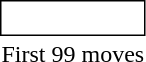<table style="display:inline; display:inline-table;">
<tr>
<td style="border: solid thin; padding: 2px;"><br></td>
</tr>
<tr>
<td style="text-align:center">First 99 moves</td>
</tr>
</table>
